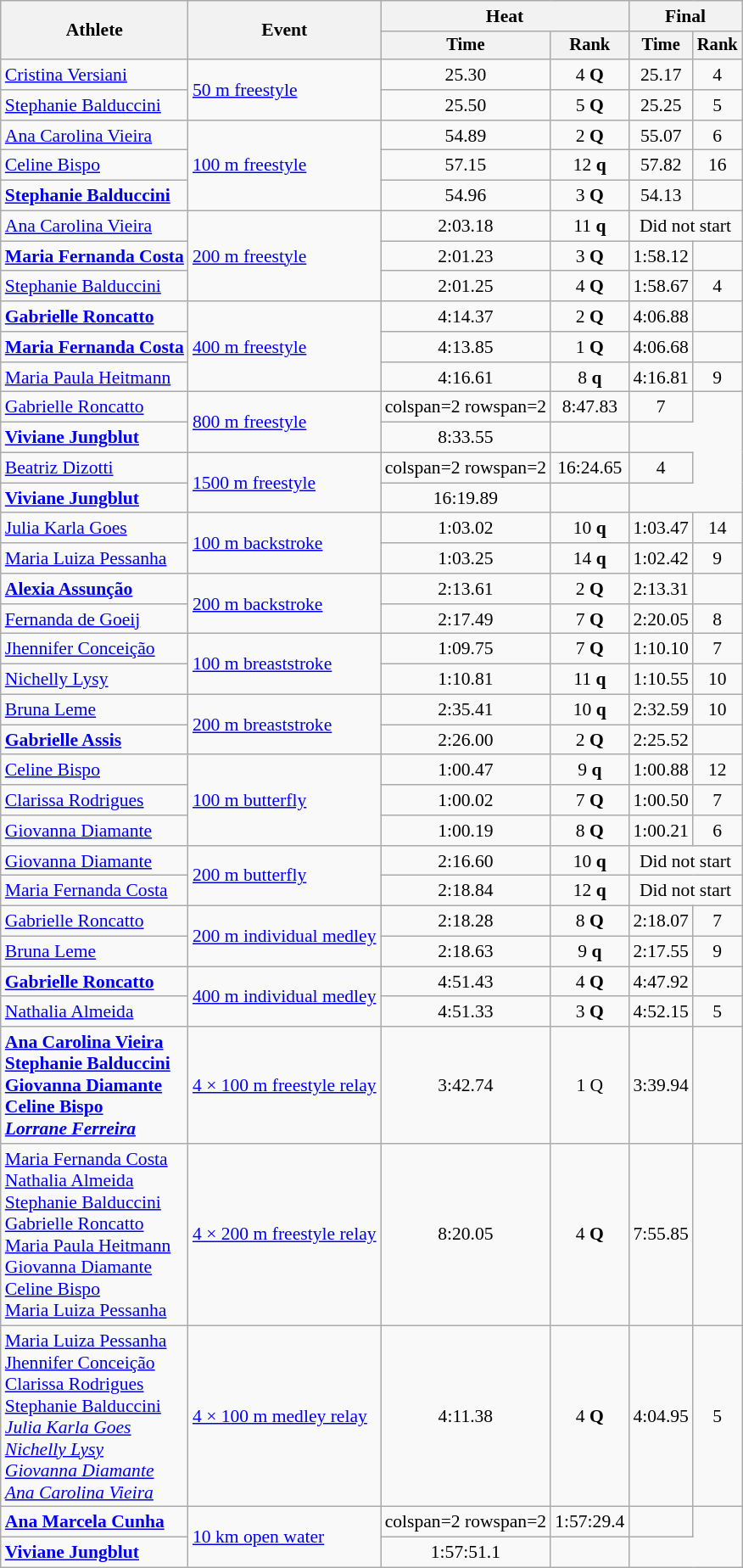<table class=wikitable style=font-size:90%;text-align:center>
<tr>
<th rowspan=2>Athlete</th>
<th rowspan=2>Event</th>
<th colspan=2>Heat</th>
<th colspan=2>Final</th>
</tr>
<tr style=font-size:95%>
<th>Time</th>
<th>Rank</th>
<th>Time</th>
<th>Rank</th>
</tr>
<tr>
<td align=left><a href='#'>Cristina Versiani</a></td>
<td align=left rowspan=2><a href='#'>50 m freestyle</a></td>
<td>25.30</td>
<td>4 <strong>Q</strong></td>
<td>25.17</td>
<td>4</td>
</tr>
<tr>
<td align=left><a href='#'>Stephanie Balduccini</a></td>
<td>25.50</td>
<td>5 <strong>Q</strong></td>
<td>25.25</td>
<td>5</td>
</tr>
<tr>
<td align=left><a href='#'>Ana Carolina Vieira</a></td>
<td align=left rowspan=3><a href='#'>100 m freestyle</a></td>
<td>54.89</td>
<td>2 <strong>Q</strong></td>
<td>55.07</td>
<td>6</td>
</tr>
<tr>
<td align=left><a href='#'>Celine Bispo</a></td>
<td>57.15</td>
<td>12 <strong>q</strong></td>
<td>57.82</td>
<td>16</td>
</tr>
<tr>
<td align=left><strong><a href='#'>Stephanie Balduccini</a></strong></td>
<td>54.96</td>
<td>3 <strong>Q</strong></td>
<td>54.13</td>
<td></td>
</tr>
<tr>
<td align=left><a href='#'>Ana Carolina Vieira</a></td>
<td align=left rowspan=3><a href='#'>200 m freestyle</a></td>
<td>2:03.18</td>
<td>11 <strong>q</strong></td>
<td colspan=2>Did not start</td>
</tr>
<tr>
<td align=left><strong><a href='#'>Maria Fernanda Costa</a></strong></td>
<td>2:01.23</td>
<td>3 <strong>Q</strong></td>
<td>1:58.12</td>
<td></td>
</tr>
<tr>
<td align=left><a href='#'>Stephanie Balduccini</a></td>
<td>2:01.25</td>
<td>4 <strong>Q</strong></td>
<td>1:58.67</td>
<td>4</td>
</tr>
<tr>
<td align=left><strong><a href='#'>Gabrielle Roncatto</a></strong></td>
<td align=left rowspan=3><a href='#'>400 m freestyle</a></td>
<td>4:14.37</td>
<td>2 <strong>Q</strong></td>
<td>4:06.88</td>
<td></td>
</tr>
<tr>
<td align=left><strong><a href='#'>Maria Fernanda Costa</a></strong></td>
<td>4:13.85</td>
<td>1 <strong>Q</strong></td>
<td>4:06.68</td>
<td></td>
</tr>
<tr>
<td align=left><a href='#'>Maria Paula Heitmann</a></td>
<td>4:16.61</td>
<td>8 <strong>q</strong></td>
<td>4:16.81</td>
<td>9</td>
</tr>
<tr>
<td align=left><a href='#'>Gabrielle Roncatto</a></td>
<td align=left rowspan=2><a href='#'>800 m freestyle</a></td>
<td>colspan=2 rowspan=2 </td>
<td>8:47.83</td>
<td>7</td>
</tr>
<tr>
<td align=left><strong><a href='#'>Viviane Jungblut</a></strong></td>
<td>8:33.55</td>
<td></td>
</tr>
<tr>
<td align=left><a href='#'>Beatriz Dizotti</a></td>
<td align=left rowspan=2><a href='#'>1500 m freestyle</a></td>
<td>colspan=2 rowspan=2 </td>
<td>16:24.65</td>
<td>4</td>
</tr>
<tr>
<td align=left><strong><a href='#'>Viviane Jungblut</a></strong></td>
<td>16:19.89</td>
<td></td>
</tr>
<tr>
<td align=left><a href='#'>Julia Karla Goes</a></td>
<td align=left rowspan=2><a href='#'>100 m backstroke</a></td>
<td>1:03.02</td>
<td>10 <strong>q</strong></td>
<td>1:03.47</td>
<td>14</td>
</tr>
<tr>
<td align=left><a href='#'>Maria Luiza Pessanha</a></td>
<td>1:03.25</td>
<td>14 <strong>q</strong></td>
<td>1:02.42</td>
<td>9</td>
</tr>
<tr>
<td align=left><strong><a href='#'>Alexia Assunção</a></strong></td>
<td align=left rowspan=2><a href='#'>200 m backstroke</a></td>
<td>2:13.61</td>
<td>2 <strong>Q</strong></td>
<td>2:13.31</td>
<td></td>
</tr>
<tr>
<td align=left><a href='#'>Fernanda de Goeij</a></td>
<td>2:17.49</td>
<td>7 <strong>Q</strong></td>
<td>2:20.05</td>
<td>8</td>
</tr>
<tr>
<td align=left><a href='#'>Jhennifer Conceição</a></td>
<td align=left rowspan=2><a href='#'>100 m breaststroke</a></td>
<td>1:09.75</td>
<td>7 <strong>Q</strong></td>
<td>1:10.10</td>
<td>7</td>
</tr>
<tr>
<td align=left><a href='#'>Nichelly Lysy</a></td>
<td>1:10.81</td>
<td>11 <strong>q</strong></td>
<td>1:10.55</td>
<td>10</td>
</tr>
<tr>
<td align=left><a href='#'>Bruna Leme</a></td>
<td align=left rowspan=2><a href='#'>200 m breaststroke</a></td>
<td>2:35.41</td>
<td>10 <strong>q</strong></td>
<td>2:32.59</td>
<td>10</td>
</tr>
<tr>
<td align=left><strong><a href='#'>Gabrielle Assis</a></strong></td>
<td>2:26.00</td>
<td>2 <strong>Q</strong></td>
<td>2:25.52</td>
<td></td>
</tr>
<tr>
<td align=left><a href='#'>Celine Bispo</a></td>
<td align=left rowspan=3><a href='#'>100 m butterfly</a></td>
<td>1:00.47</td>
<td>9 <strong>q</strong></td>
<td>1:00.88</td>
<td>12</td>
</tr>
<tr>
<td align=left><a href='#'>Clarissa Rodrigues</a></td>
<td>1:00.02</td>
<td>7 <strong>Q</strong></td>
<td>1:00.50</td>
<td>7</td>
</tr>
<tr>
<td align=left><a href='#'>Giovanna Diamante</a></td>
<td>1:00.19</td>
<td>8 <strong>Q</strong></td>
<td>1:00.21</td>
<td>6</td>
</tr>
<tr>
<td align=left><a href='#'>Giovanna Diamante</a></td>
<td align=left rowspan=2><a href='#'>200 m butterfly</a></td>
<td>2:16.60</td>
<td>10 <strong>q</strong></td>
<td colspan=2>Did not start</td>
</tr>
<tr>
<td align=left><a href='#'>Maria Fernanda Costa</a></td>
<td>2:18.84</td>
<td>12 <strong>q</strong></td>
<td colspan=2>Did not start</td>
</tr>
<tr>
<td align=left><a href='#'>Gabrielle Roncatto</a></td>
<td align=left rowspan=2><a href='#'>200 m individual medley</a></td>
<td>2:18.28</td>
<td>8 <strong>Q</strong></td>
<td>2:18.07</td>
<td>7</td>
</tr>
<tr>
<td align=left><a href='#'>Bruna Leme</a></td>
<td>2:18.63</td>
<td>9 <strong>q</strong></td>
<td>2:17.55</td>
<td>9</td>
</tr>
<tr>
<td align=left><strong><a href='#'>Gabrielle Roncatto</a></strong></td>
<td align=left rowspan=2><a href='#'>400 m individual medley</a></td>
<td>4:51.43</td>
<td>4 <strong>Q</strong></td>
<td>4:47.92</td>
<td></td>
</tr>
<tr>
<td align=left><a href='#'>Nathalia Almeida</a></td>
<td>4:51.33</td>
<td>3 <strong>Q</strong></td>
<td>4:52.15</td>
<td>5</td>
</tr>
<tr>
<td align=left><strong><a href='#'>Ana Carolina Vieira</a><br><a href='#'>Stephanie Balduccini</a><br><a href='#'>Giovanna Diamante</a><br><a href='#'>Celine Bispo</a><br><em><a href='#'>Lorrane Ferreira</a><strong><em></td>
<td align=left><a href='#'>4 × 100 m freestyle relay</a></td>
<td>3:42.74</td>
<td>1 </strong>Q<strong></td>
<td>3:39.94</td>
<td></td>
</tr>
<tr>
<td align=left></strong><a href='#'>Maria Fernanda Costa</a><br><a href='#'>Nathalia Almeida</a><br><a href='#'>Stephanie Balduccini</a><br><a href='#'>Gabrielle Roncatto</a><br></em><a href='#'>Maria Paula Heitmann</a><em><br></em><a href='#'>Giovanna Diamante</a><em><br></em><a href='#'>Celine Bispo</a><em><br></em><a href='#'>Maria Luiza Pessanha</a></em></strong></td>
<td align=left><a href='#'>4 × 200 m freestyle relay</a></td>
<td>8:20.05</td>
<td>4 <strong>Q</strong></td>
<td>7:55.85</td>
<td></td>
</tr>
<tr>
<td align=left><a href='#'>Maria Luiza Pessanha</a><br><a href='#'>Jhennifer Conceição</a><br><a href='#'>Clarissa Rodrigues</a><br><a href='#'>Stephanie Balduccini</a><br><em><a href='#'>Julia Karla Goes</a></em><br><em><a href='#'>Nichelly Lysy</a></em><br><em><a href='#'>Giovanna Diamante</a></em><br><em><a href='#'>Ana Carolina Vieira</a></em></td>
<td align=left><a href='#'>4 × 100 m medley relay</a></td>
<td>4:11.38</td>
<td>4 <strong>Q</strong></td>
<td>4:04.95</td>
<td>5</td>
</tr>
<tr>
<td align=left><strong><a href='#'>Ana Marcela Cunha</a></strong></td>
<td align=left rowspan=2><a href='#'>10 km open water</a></td>
<td>colspan=2 rowspan=2 </td>
<td>1:57:29.4</td>
<td></td>
</tr>
<tr>
<td align=left><strong><a href='#'>Viviane Jungblut</a></strong></td>
<td>1:57:51.1</td>
<td></td>
</tr>
</table>
